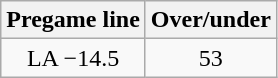<table class="wikitable">
<tr align="center">
<th style=>Pregame line</th>
<th style=>Over/under</th>
</tr>
<tr align="center">
<td>LA −14.5</td>
<td>53</td>
</tr>
</table>
